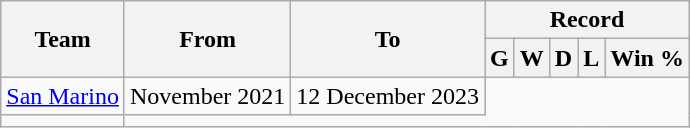<table class="wikitable" style="text-align: center">
<tr>
<th rowspan="2">Team</th>
<th rowspan="2">From</th>
<th rowspan="2">To</th>
<th colspan="5">Record</th>
</tr>
<tr>
<th>G</th>
<th>W</th>
<th>D</th>
<th>L</th>
<th>Win %</th>
</tr>
<tr>
<td align=left><a href='#'>San Marino</a></td>
<td align=left>November 2021</td>
<td align=left>12 December 2023<br></td>
</tr>
<tr>
<td></td>
</tr>
</table>
